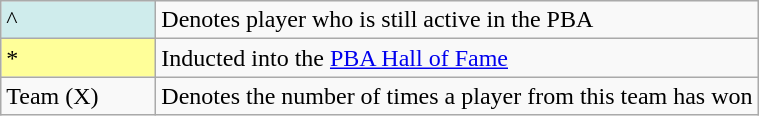<table class="wikitable">
<tr>
<td style="background-color:#CFECEC; border:1px solid #aaaaaa; width:6em">^</td>
<td>Denotes player who is still active in the PBA</td>
</tr>
<tr>
<td style="background-color:#FFFF99; border:1px solid #aaaaaa; width:6em">*</td>
<td>Inducted into the <a href='#'>PBA Hall of Fame</a></td>
</tr>
<tr>
<td>Team (X)</td>
<td>Denotes the number of times a player from this team has won</td>
</tr>
</table>
